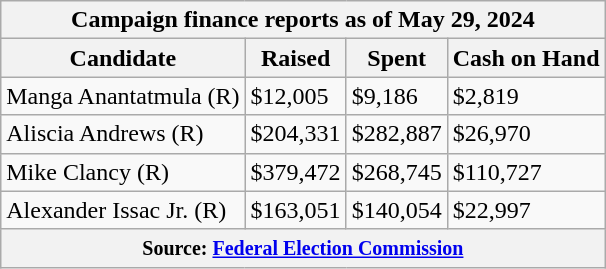<table class="wikitable sortable">
<tr>
<th colspan=4>Campaign finance reports as of May 29, 2024</th>
</tr>
<tr style="text-align:center;">
<th>Candidate</th>
<th>Raised</th>
<th>Spent</th>
<th>Cash on Hand</th>
</tr>
<tr>
<td>Manga Anantatmula (R)</td>
<td>$12,005</td>
<td>$9,186</td>
<td>$2,819</td>
</tr>
<tr>
<td>Aliscia Andrews (R)</td>
<td>$204,331</td>
<td>$282,887</td>
<td>$26,970</td>
</tr>
<tr>
<td>Mike Clancy (R)</td>
<td>$379,472</td>
<td>$268,745</td>
<td>$110,727</td>
</tr>
<tr>
<td>Alexander Issac Jr. (R)</td>
<td>$163,051</td>
<td>$140,054</td>
<td>$22,997</td>
</tr>
<tr>
<th colspan="4"><small>Source: <a href='#'>Federal Election Commission</a></small></th>
</tr>
</table>
